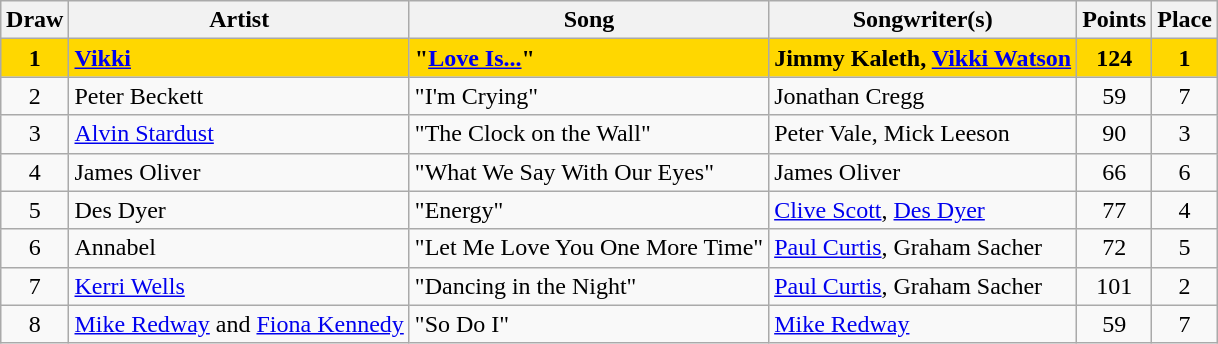<table class="sortable wikitable" style="margin: 1em auto 1em auto; text-align:center">
<tr>
<th scope="col">Draw</th>
<th scope="col">Artist</th>
<th scope="col">Song</th>
<th scope="col">Songwriter(s)</th>
<th scope="col">Points</th>
<th scope="col">Place</th>
</tr>
<tr style="font-weight:bold; background:gold;">
<td>1</td>
<td align="left"><a href='#'>Vikki</a></td>
<td align="left">"<a href='#'>Love Is...</a>"</td>
<td align="left">Jimmy Kaleth, <a href='#'>Vikki Watson</a></td>
<td>124</td>
<td>1</td>
</tr>
<tr>
<td>2</td>
<td align="left">Peter Beckett</td>
<td align="left">"I'm Crying"</td>
<td align="left">Jonathan Cregg</td>
<td>59</td>
<td>7</td>
</tr>
<tr>
<td>3</td>
<td align="left"><a href='#'>Alvin Stardust</a></td>
<td align="left">"The Clock on the Wall"</td>
<td align="left">Peter Vale, Mick Leeson</td>
<td>90</td>
<td>3</td>
</tr>
<tr>
<td>4</td>
<td align="left">James Oliver</td>
<td align="left">"What We Say With Our Eyes"</td>
<td align="left">James Oliver</td>
<td>66</td>
<td>6</td>
</tr>
<tr>
<td>5</td>
<td align="left">Des Dyer</td>
<td align="left">"Energy"</td>
<td align="left"><a href='#'>Clive Scott</a>, <a href='#'>Des Dyer</a></td>
<td>77</td>
<td>4</td>
</tr>
<tr>
<td>6</td>
<td align="left">Annabel</td>
<td align="left">"Let Me Love You One More Time"</td>
<td align="left"><a href='#'>Paul Curtis</a>, Graham Sacher</td>
<td>72</td>
<td>5</td>
</tr>
<tr>
<td>7</td>
<td align="left"><a href='#'>Kerri Wells</a></td>
<td align="left">"Dancing in the Night"</td>
<td align="left"><a href='#'>Paul Curtis</a>, Graham Sacher</td>
<td>101</td>
<td>2</td>
</tr>
<tr>
<td>8</td>
<td align="left"><a href='#'>Mike Redway</a> and <a href='#'>Fiona Kennedy</a></td>
<td align="left">"So Do I"</td>
<td align="left"><a href='#'>Mike Redway</a></td>
<td>59</td>
<td>7</td>
</tr>
</table>
